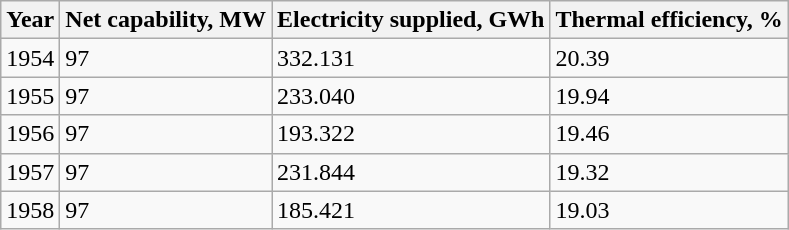<table class="wikitable">
<tr>
<th>Year</th>
<th>Net  capability, MW</th>
<th>Electricity  supplied, GWh</th>
<th>Thermal  efficiency, %</th>
</tr>
<tr>
<td>1954</td>
<td>97</td>
<td>332.131</td>
<td>20.39</td>
</tr>
<tr>
<td>1955</td>
<td>97</td>
<td>233.040</td>
<td>19.94</td>
</tr>
<tr>
<td>1956</td>
<td>97</td>
<td>193.322</td>
<td>19.46</td>
</tr>
<tr>
<td>1957</td>
<td>97</td>
<td>231.844</td>
<td>19.32</td>
</tr>
<tr>
<td>1958</td>
<td>97</td>
<td>185.421</td>
<td>19.03</td>
</tr>
</table>
